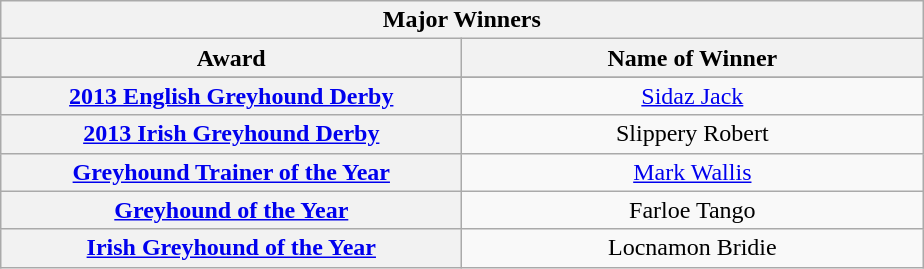<table class="wikitable">
<tr>
<th colspan="2">Major Winners</th>
</tr>
<tr>
<th width=300>Award</th>
<th width=300>Name of Winner</th>
</tr>
<tr>
</tr>
<tr align=center>
<th><a href='#'>2013 English Greyhound Derby</a></th>
<td><a href='#'>Sidaz Jack</a></td>
</tr>
<tr align=center>
<th><a href='#'>2013 Irish Greyhound Derby</a></th>
<td>Slippery Robert</td>
</tr>
<tr align=center>
<th><a href='#'>Greyhound Trainer of the Year</a></th>
<td><a href='#'>Mark Wallis</a></td>
</tr>
<tr align=center>
<th><a href='#'>Greyhound of the Year</a></th>
<td>Farloe Tango</td>
</tr>
<tr align=center>
<th><a href='#'>Irish Greyhound of the Year</a></th>
<td>Locnamon Bridie</td>
</tr>
</table>
